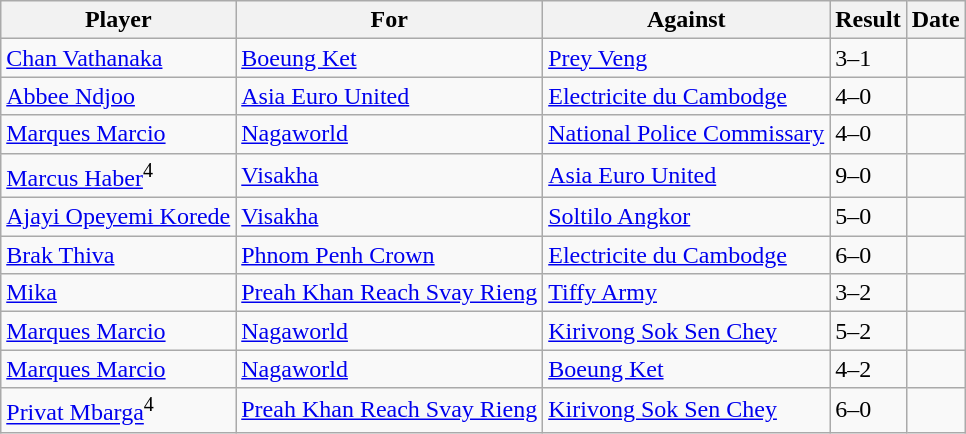<table class="wikitable sortable">
<tr>
<th>Player</th>
<th>For</th>
<th>Against</th>
<th align=center>Result</th>
<th>Date</th>
</tr>
<tr>
<td> <a href='#'>Chan Vathanaka</a></td>
<td><a href='#'>Boeung Ket</a></td>
<td><a href='#'>Prey Veng</a></td>
<td>3–1</td>
<td></td>
</tr>
<tr>
<td> <a href='#'>Abbee Ndjoo</a></td>
<td><a href='#'>Asia Euro United</a></td>
<td><a href='#'>Electricite du Cambodge</a></td>
<td>4–0</td>
<td></td>
</tr>
<tr>
<td> <a href='#'>Marques Marcio</a></td>
<td><a href='#'>Nagaworld</a></td>
<td><a href='#'>National Police Commissary</a></td>
<td>4–0</td>
<td></td>
</tr>
<tr>
<td> <a href='#'>Marcus Haber</a><sup>4</sup></td>
<td><a href='#'>Visakha</a></td>
<td><a href='#'>Asia Euro United</a></td>
<td>9–0</td>
<td></td>
</tr>
<tr>
<td> <a href='#'>Ajayi Opeyemi Korede</a></td>
<td><a href='#'>Visakha</a></td>
<td><a href='#'>Soltilo Angkor</a></td>
<td>5–0</td>
<td></td>
</tr>
<tr>
<td> <a href='#'>Brak Thiva</a></td>
<td><a href='#'>Phnom Penh Crown</a></td>
<td><a href='#'>Electricite du Cambodge</a></td>
<td>6–0</td>
<td></td>
</tr>
<tr>
<td> <a href='#'>Mika</a></td>
<td><a href='#'>Preah Khan Reach Svay Rieng</a></td>
<td><a href='#'>Tiffy Army</a></td>
<td>3–2</td>
<td></td>
</tr>
<tr>
<td> <a href='#'>Marques Marcio</a></td>
<td><a href='#'>Nagaworld</a></td>
<td><a href='#'>Kirivong Sok Sen Chey</a></td>
<td>5–2</td>
<td></td>
</tr>
<tr>
<td> <a href='#'>Marques Marcio</a></td>
<td><a href='#'>Nagaworld</a></td>
<td><a href='#'>Boeung Ket</a></td>
<td>4–2</td>
<td></td>
</tr>
<tr>
<td> <a href='#'>Privat Mbarga</a><sup>4</sup></td>
<td><a href='#'>Preah Khan Reach Svay Rieng</a></td>
<td><a href='#'>Kirivong Sok Sen Chey</a></td>
<td>6–0</td>
<td></td>
</tr>
</table>
